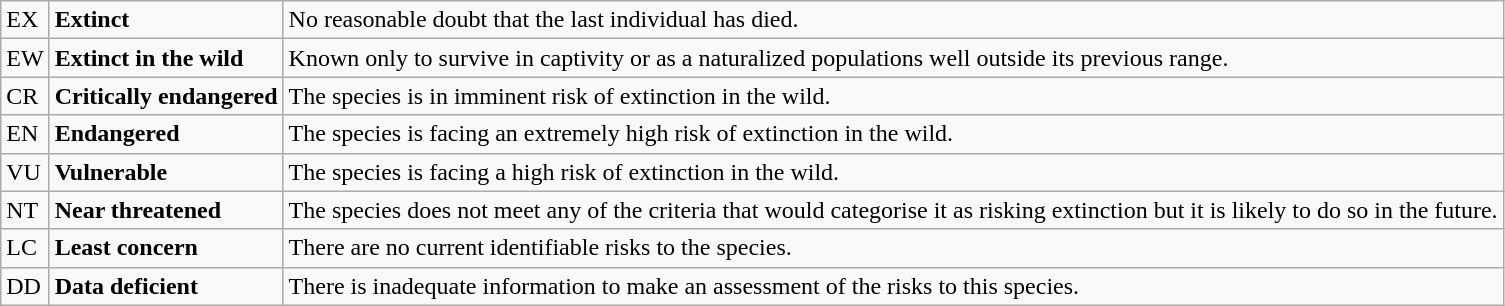<table class="wikitable" style="text-align:left">
<tr>
<td>EX</td>
<td><strong>Extinct</strong></td>
<td>No reasonable doubt that the last individual has died.</td>
</tr>
<tr>
<td>EW</td>
<td><strong>Extinct in the wild</strong></td>
<td>Known only to survive in captivity or as a naturalized populations well outside its previous range.</td>
</tr>
<tr>
<td>CR</td>
<td><strong>Critically endangered</strong></td>
<td>The species is in imminent risk of extinction in the wild.</td>
</tr>
<tr>
<td>EN</td>
<td><strong>Endangered</strong></td>
<td>The species is facing an extremely high risk of extinction in the wild.</td>
</tr>
<tr>
<td>VU</td>
<td><strong>Vulnerable</strong></td>
<td>The species is facing a high risk of extinction in the wild.</td>
</tr>
<tr>
<td>NT</td>
<td><strong>Near threatened</strong></td>
<td>The species does not meet any of the criteria that would categorise it as risking extinction but it is likely to do so in the future.</td>
</tr>
<tr>
<td>LC</td>
<td><strong>Least concern</strong></td>
<td>There are no current identifiable risks to the species.</td>
</tr>
<tr>
<td>DD</td>
<td><strong>Data deficient</strong></td>
<td>There is inadequate information to make an assessment of the risks to this species.</td>
</tr>
</table>
